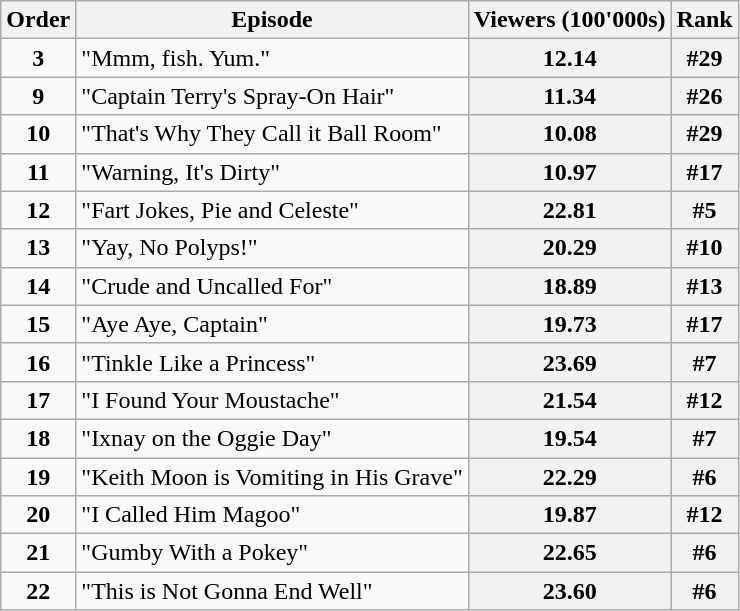<table class="wikitable sortable">
<tr>
<th>Order</th>
<th>Episode</th>
<th>Viewers (100'000s)</th>
<th>Rank</th>
</tr>
<tr>
<td style="text-align:center"><strong>3</strong></td>
<td>"Mmm, fish. Yum."</td>
<th>12.14</th>
<th>#29</th>
</tr>
<tr>
<td style="text-align:center"><strong>9</strong></td>
<td>"Captain Terry's Spray-On Hair"</td>
<th>11.34</th>
<th>#26</th>
</tr>
<tr>
<td style="text-align:center"><strong>10</strong></td>
<td>"That's Why They Call it Ball Room"</td>
<th>10.08</th>
<th>#29</th>
</tr>
<tr>
<td style="text-align:center"><strong>11</strong></td>
<td>"Warning, It's Dirty"</td>
<th>10.97</th>
<th>#17</th>
</tr>
<tr>
<td style="text-align:center"><strong>12</strong></td>
<td>"Fart Jokes, Pie and Celeste"</td>
<th>22.81</th>
<th>#5</th>
</tr>
<tr>
<td style="text-align:center"><strong>13</strong></td>
<td>"Yay, No Polyps!"</td>
<th>20.29</th>
<th>#10</th>
</tr>
<tr>
<td style="text-align:center"><strong>14</strong></td>
<td>"Crude and Uncalled For"</td>
<th>18.89</th>
<th>#13</th>
</tr>
<tr>
<td style="text-align:center"><strong>15</strong></td>
<td>"Aye Aye, Captain"</td>
<th>19.73</th>
<th>#17</th>
</tr>
<tr>
<td style="text-align:center"><strong>16</strong></td>
<td>"Tinkle Like a Princess"</td>
<th>23.69</th>
<th>#7</th>
</tr>
<tr>
<td style="text-align:center"><strong>17</strong></td>
<td>"I Found Your Moustache"</td>
<th>21.54</th>
<th>#12</th>
</tr>
<tr>
<td style="text-align:center"><strong>18</strong></td>
<td>"Ixnay on the Oggie Day"</td>
<th>19.54</th>
<th>#7</th>
</tr>
<tr>
<td style="text-align:center"><strong>19</strong></td>
<td>"Keith Moon is Vomiting in His Grave"</td>
<th>22.29</th>
<th>#6</th>
</tr>
<tr>
<td style="text-align:center"><strong>20</strong></td>
<td>"I Called Him Magoo"</td>
<th>19.87</th>
<th>#12</th>
</tr>
<tr>
<td style="text-align:center"><strong>21</strong></td>
<td>"Gumby With a Pokey"</td>
<th>22.65</th>
<th>#6</th>
</tr>
<tr>
<td style="text-align:center"><strong>22</strong></td>
<td>"This is Not Gonna End Well"</td>
<th>23.60</th>
<th>#6</th>
</tr>
</table>
